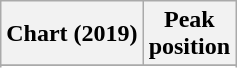<table class="wikitable sortable plainrowheaders" style="text-align:center">
<tr>
<th scope="col">Chart (2019)</th>
<th scope="col">Peak<br>position</th>
</tr>
<tr>
</tr>
<tr>
</tr>
</table>
